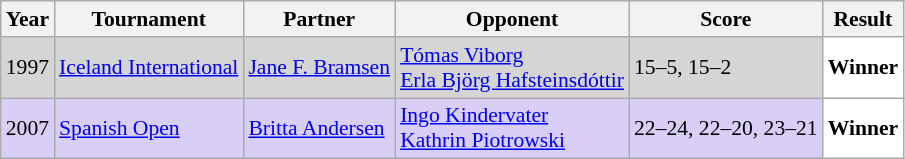<table class="sortable wikitable" style="font-size: 90%;">
<tr>
<th>Year</th>
<th>Tournament</th>
<th>Partner</th>
<th>Opponent</th>
<th>Score</th>
<th>Result</th>
</tr>
<tr style="background:#D5D5D5">
<td align="center">1997</td>
<td align="left"><a href='#'>Iceland International</a></td>
<td align="left"> <a href='#'>Jane F. Bramsen</a></td>
<td align="left"> <a href='#'>Tómas Viborg</a> <br>  <a href='#'>Erla Björg Hafsteinsdóttir</a></td>
<td align="left">15–5, 15–2</td>
<td style="text-align:left; background:white"> <strong>Winner</strong></td>
</tr>
<tr style="background:#D8CEF6">
<td align="center">2007</td>
<td align="left"><a href='#'>Spanish Open</a></td>
<td align="left"> <a href='#'>Britta Andersen</a></td>
<td align="left"> <a href='#'>Ingo Kindervater</a> <br>  <a href='#'>Kathrin Piotrowski</a></td>
<td align="left">22–24, 22–20, 23–21</td>
<td style="text-align:left; background:white"> <strong>Winner</strong></td>
</tr>
</table>
